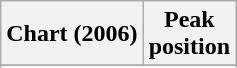<table class="wikitable sortable plainrowheaders" style="text-align:center">
<tr>
<th scope="col">Chart (2006)</th>
<th scope="col">Peak<br> position</th>
</tr>
<tr>
</tr>
<tr>
</tr>
</table>
